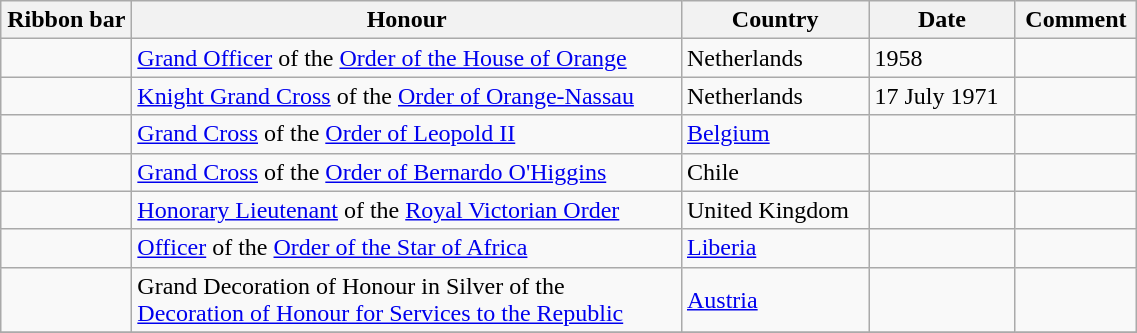<table class="wikitable" style="width:60%;">
<tr>
<th style="width:80px;">Ribbon bar</th>
<th>Honour</th>
<th>Country</th>
<th>Date</th>
<th>Comment</th>
</tr>
<tr>
<td></td>
<td><a href='#'>Grand Officer</a> of the <a href='#'>Order of the House of Orange</a></td>
<td>Netherlands</td>
<td>1958</td>
<td></td>
</tr>
<tr>
<td></td>
<td><a href='#'>Knight Grand Cross</a> of the <a href='#'>Order of Orange-Nassau</a></td>
<td>Netherlands</td>
<td>17 July 1971</td>
<td></td>
</tr>
<tr>
<td></td>
<td><a href='#'>Grand Cross</a> of the <a href='#'>Order of Leopold II</a></td>
<td><a href='#'>Belgium</a></td>
<td></td>
<td></td>
</tr>
<tr>
<td></td>
<td><a href='#'>Grand Cross</a> of the <a href='#'>Order of Bernardo O'Higgins</a></td>
<td>Chile</td>
<td></td>
<td></td>
</tr>
<tr>
<td></td>
<td><a href='#'>Honorary Lieutenant</a> of the <a href='#'>Royal Victorian Order</a></td>
<td>United Kingdom</td>
<td></td>
<td></td>
</tr>
<tr>
<td></td>
<td><a href='#'>Officer</a> of the <a href='#'>Order of the Star of Africa</a></td>
<td><a href='#'>Liberia</a></td>
<td></td>
<td></td>
</tr>
<tr>
<td></td>
<td>Grand Decoration of Honour in Silver of the <br> <a href='#'>Decoration of Honour for Services to the Republic</a></td>
<td><a href='#'>Austria</a></td>
<td></td>
<td></td>
</tr>
<tr>
</tr>
</table>
